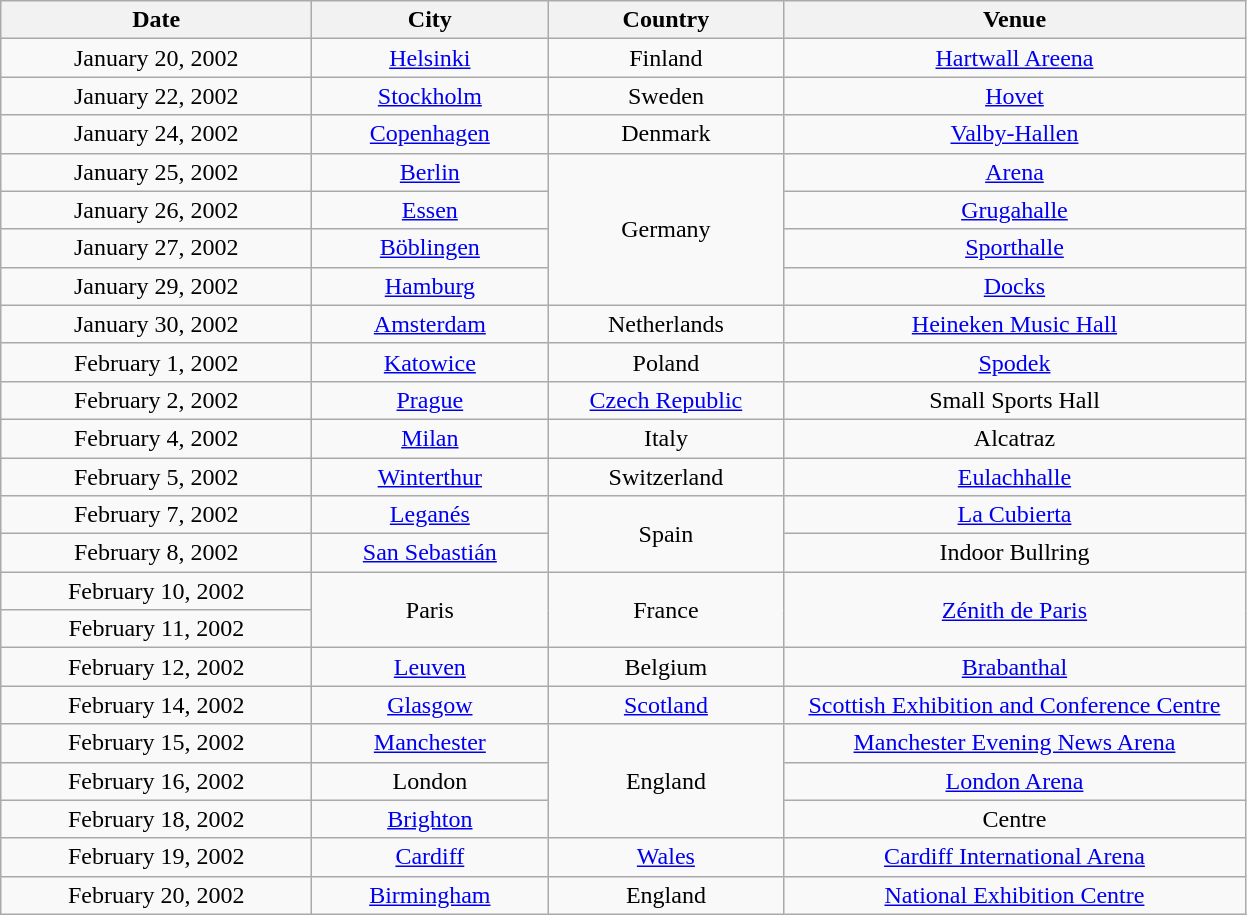<table class="wikitable" style="text-align:center;">
<tr>
<th width="200">Date</th>
<th width="150">City</th>
<th width="150">Country</th>
<th width="300">Venue</th>
</tr>
<tr>
<td>January 20, 2002</td>
<td><a href='#'>Helsinki</a></td>
<td>Finland</td>
<td><a href='#'>Hartwall Areena</a></td>
</tr>
<tr>
<td>January 22, 2002</td>
<td><a href='#'>Stockholm</a></td>
<td>Sweden</td>
<td><a href='#'>Hovet</a></td>
</tr>
<tr>
<td>January 24, 2002</td>
<td><a href='#'>Copenhagen</a></td>
<td>Denmark</td>
<td><a href='#'>Valby-Hallen</a></td>
</tr>
<tr>
<td>January 25, 2002</td>
<td><a href='#'>Berlin</a></td>
<td rowspan="4">Germany</td>
<td><a href='#'>Arena</a></td>
</tr>
<tr>
<td>January 26, 2002</td>
<td><a href='#'>Essen</a></td>
<td><a href='#'>Grugahalle</a></td>
</tr>
<tr>
<td>January 27, 2002</td>
<td><a href='#'>Böblingen</a></td>
<td><a href='#'>Sporthalle</a></td>
</tr>
<tr>
<td>January 29, 2002</td>
<td><a href='#'>Hamburg</a></td>
<td><a href='#'>Docks</a></td>
</tr>
<tr>
<td>January 30, 2002</td>
<td><a href='#'>Amsterdam</a></td>
<td>Netherlands</td>
<td><a href='#'>Heineken Music Hall</a></td>
</tr>
<tr>
<td>February 1, 2002</td>
<td><a href='#'>Katowice</a></td>
<td>Poland</td>
<td><a href='#'>Spodek</a></td>
</tr>
<tr>
<td>February 2, 2002</td>
<td><a href='#'>Prague</a></td>
<td><a href='#'>Czech Republic</a></td>
<td>Small Sports Hall</td>
</tr>
<tr>
<td>February 4, 2002</td>
<td><a href='#'>Milan</a></td>
<td>Italy</td>
<td>Alcatraz</td>
</tr>
<tr>
<td>February 5, 2002</td>
<td><a href='#'>Winterthur</a></td>
<td>Switzerland</td>
<td><a href='#'>Eulachhalle</a></td>
</tr>
<tr>
<td>February 7, 2002</td>
<td><a href='#'>Leganés</a></td>
<td rowspan="2">Spain</td>
<td><a href='#'>La Cubierta</a></td>
</tr>
<tr>
<td>February 8, 2002</td>
<td><a href='#'>San Sebastián</a></td>
<td>Indoor Bullring</td>
</tr>
<tr>
<td>February 10, 2002</td>
<td rowspan="2">Paris</td>
<td rowspan="2">France</td>
<td rowspan="2"><a href='#'>Zénith de Paris</a></td>
</tr>
<tr>
<td>February 11, 2002</td>
</tr>
<tr>
<td>February 12, 2002</td>
<td><a href='#'>Leuven</a></td>
<td>Belgium</td>
<td><a href='#'>Brabanthal</a></td>
</tr>
<tr>
<td>February 14, 2002</td>
<td><a href='#'>Glasgow</a></td>
<td><a href='#'>Scotland</a></td>
<td><a href='#'>Scottish Exhibition and Conference Centre</a></td>
</tr>
<tr>
<td>February 15, 2002</td>
<td><a href='#'>Manchester</a></td>
<td rowspan="3">England</td>
<td><a href='#'>Manchester Evening News Arena</a></td>
</tr>
<tr>
<td>February 16, 2002</td>
<td>London</td>
<td><a href='#'>London Arena</a></td>
</tr>
<tr>
<td>February 18, 2002</td>
<td><a href='#'>Brighton</a></td>
<td>Centre</td>
</tr>
<tr>
<td>February 19, 2002</td>
<td><a href='#'>Cardiff</a></td>
<td><a href='#'>Wales</a></td>
<td><a href='#'>Cardiff International Arena</a></td>
</tr>
<tr>
<td>February 20, 2002</td>
<td><a href='#'>Birmingham</a></td>
<td>England</td>
<td><a href='#'>National Exhibition Centre</a></td>
</tr>
</table>
